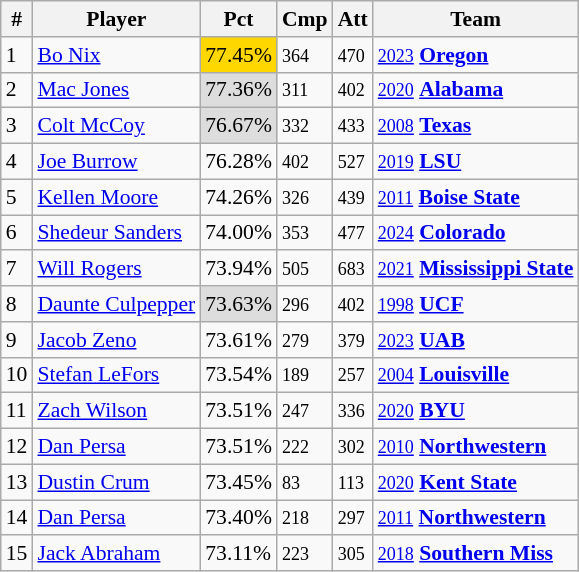<table class="wikitable" style="font-size:90%; white-space: nowrap;">
<tr>
<th>#</th>
<th>Player</th>
<th>Pct</th>
<th>Cmp</th>
<th>Att</th>
<th>Team</th>
</tr>
<tr>
<td>1</td>
<td><a href='#'>Bo Nix</a></td>
<td style="background: #FFD700;">77.45%</td>
<td><small>364</small></td>
<td><small>470</small></td>
<td><small><a href='#'>2023</a></small> <strong><a href='#'>Oregon</a></strong></td>
</tr>
<tr>
<td>2</td>
<td><a href='#'>Mac Jones</a></td>
<td style="background: #DDDDDD;">77.36%</td>
<td><small>311</small></td>
<td><small>402</small></td>
<td><small><a href='#'>2020</a></small> <strong><a href='#'>Alabama</a></strong></td>
</tr>
<tr>
<td>3</td>
<td><a href='#'>Colt McCoy</a></td>
<td style="background: #DDDDDD;">76.67%</td>
<td><small>332</small></td>
<td><small>433</small></td>
<td><small><a href='#'>2008</a></small> <strong><a href='#'>Texas</a></strong></td>
</tr>
<tr>
<td>4</td>
<td><a href='#'>Joe Burrow</a></td>
<td>76.28%</td>
<td><small>402</small></td>
<td><small>527</small></td>
<td><small><a href='#'>2019</a></small> <strong><a href='#'>LSU</a></strong></td>
</tr>
<tr>
<td>5</td>
<td><a href='#'>Kellen Moore</a></td>
<td>74.26%</td>
<td><small>326</small></td>
<td><small>439</small></td>
<td><small><a href='#'>2011</a></small> <strong><a href='#'>Boise State</a></strong></td>
</tr>
<tr>
<td>6</td>
<td><a href='#'>Shedeur Sanders</a></td>
<td>74.00%</td>
<td><small>353</small></td>
<td><small>477</small></td>
<td><small><a href='#'>2024</a></small> <strong><a href='#'>Colorado</a></strong></td>
</tr>
<tr>
<td>7</td>
<td><a href='#'>Will Rogers</a></td>
<td>73.94%</td>
<td><small>505</small></td>
<td><small>683</small></td>
<td><small><a href='#'>2021</a></small> <strong><a href='#'>Mississippi State</a></strong></td>
</tr>
<tr>
<td>8</td>
<td><a href='#'>Daunte Culpepper</a></td>
<td style="background: #DDDDDD;">73.63%</td>
<td><small>296</small></td>
<td><small>402</small></td>
<td><small><a href='#'>1998</a></small> <strong><a href='#'>UCF</a></strong></td>
</tr>
<tr>
<td>9</td>
<td><a href='#'>Jacob Zeno</a></td>
<td>73.61%</td>
<td><small>279</small></td>
<td><small>379</small></td>
<td><small><a href='#'>2023</a></small> <strong><a href='#'>UAB</a></strong></td>
</tr>
<tr>
<td>10</td>
<td><a href='#'>Stefan LeFors</a></td>
<td>73.54%</td>
<td><small>189</small></td>
<td><small>257</small></td>
<td><small><a href='#'>2004</a></small> <strong><a href='#'>Louisville</a></strong></td>
</tr>
<tr>
<td>11</td>
<td><a href='#'>Zach Wilson</a></td>
<td>73.51%</td>
<td><small>247</small></td>
<td><small>336</small></td>
<td><small><a href='#'>2020</a></small> <strong><a href='#'>BYU</a></strong></td>
</tr>
<tr>
<td>12</td>
<td><a href='#'>Dan Persa</a></td>
<td>73.51%</td>
<td><small>222</small></td>
<td><small>302</small></td>
<td><small><a href='#'>2010</a></small> <strong><a href='#'>Northwestern</a></strong></td>
</tr>
<tr>
<td>13</td>
<td><a href='#'>Dustin Crum</a></td>
<td>73.45%</td>
<td><small>83</small></td>
<td><small>113</small></td>
<td><small><a href='#'>2020</a></small> <strong><a href='#'>Kent State</a></strong></td>
</tr>
<tr>
<td>14</td>
<td><a href='#'>Dan Persa</a></td>
<td>73.40%</td>
<td><small>218</small></td>
<td><small>297</small></td>
<td><small><a href='#'>2011</a></small> <strong><a href='#'>Northwestern</a></strong></td>
</tr>
<tr>
<td>15</td>
<td><a href='#'>Jack Abraham</a></td>
<td>73.11%</td>
<td><small>223</small></td>
<td><small>305</small></td>
<td><small><a href='#'>2018</a></small> <strong><a href='#'>Southern Miss</a></strong></td>
</tr>
</table>
